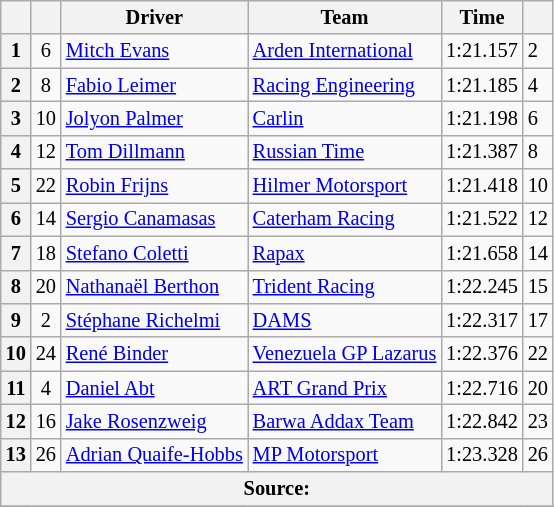<table class="wikitable" style="font-size:85%">
<tr>
<th scope="col"></th>
<th scope="col"></th>
<th scope="col">Driver</th>
<th scope="col">Team</th>
<th scope="col">Time</th>
<th scope="col"></th>
</tr>
<tr>
<th scope="row">1</th>
<td align="center">6</td>
<td data-sort-value="EVA"> <a href='#'>Mitch Evans</a></td>
<td><a href='#'>Arden International</a></td>
<td>1:21.157</td>
<td align="centre">2</td>
</tr>
<tr>
<th scope="row">2</th>
<td align="center">8</td>
<td data-sort-value="LEI"> <a href='#'>Fabio Leimer</a></td>
<td><a href='#'>Racing Engineering</a></td>
<td>1:21.185</td>
<td align="centre">4</td>
</tr>
<tr>
<th scope="row">3</th>
<td align="center">10</td>
<td data-sort-value="PAL"> <a href='#'>Jolyon Palmer</a></td>
<td><a href='#'>Carlin</a></td>
<td>1:21.198</td>
<td align="centre">6</td>
</tr>
<tr>
<th scope="row">4</th>
<td align="center">12</td>
<td data-sort-value="DIL"> <a href='#'>Tom Dillmann</a></td>
<td><a href='#'>Russian Time</a></td>
<td>1:21.387</td>
<td align="centre">8</td>
</tr>
<tr>
<th scope="row">5</th>
<td align="center">22</td>
<td data-sort-value="FRI"> <a href='#'>Robin Frijns</a></td>
<td><a href='#'>Hilmer Motorsport</a></td>
<td>1:21.418</td>
<td align="centre">10</td>
</tr>
<tr>
<th scope="row">6</th>
<td align="center">14</td>
<td data-sort-value="CAN"> <a href='#'>Sergio Canamasas</a></td>
<td><a href='#'>Caterham Racing</a></td>
<td>1:21.522</td>
<td align="centre">12</td>
</tr>
<tr>
<th scope="row">7</th>
<td align="center">18</td>
<td data-sort-value="COL"> <a href='#'>Stefano Coletti</a></td>
<td><a href='#'>Rapax</a></td>
<td>1:21.658</td>
<td align="centre">14</td>
</tr>
<tr>
<th scope="row">8</th>
<td align="center">20</td>
<td data-sort-value="BER"> <a href='#'>Nathanaël Berthon</a></td>
<td><a href='#'>Trident Racing</a></td>
<td>1:22.245</td>
<td align="centre">15</td>
</tr>
<tr>
<th scope="row">9</th>
<td align="center">2</td>
<td data-sort-value="RIC"> <a href='#'>Stéphane Richelmi</a></td>
<td><a href='#'>DAMS</a></td>
<td>1:22.317</td>
<td align="centre">17</td>
</tr>
<tr>
<th scope="row">10</th>
<td align="center">24</td>
<td data-sort-value="BIN"> <a href='#'>René Binder</a></td>
<td><a href='#'>Venezuela GP Lazarus</a></td>
<td>1:22.376</td>
<td align="centre">22</td>
</tr>
<tr>
<th scope="row">11</th>
<td align="center">4</td>
<td data-sort-value="ABT"> <a href='#'>Daniel Abt</a></td>
<td><a href='#'>ART Grand Prix</a></td>
<td>1:22.716</td>
<td align="centre">20</td>
</tr>
<tr>
<th scope="row">12</th>
<td align="center">16</td>
<td data-sort-value="ROS"> <a href='#'>Jake Rosenzweig</a></td>
<td><a href='#'>Barwa Addax Team</a></td>
<td>1:22.842</td>
<td align="centre">23</td>
</tr>
<tr>
<th scope="row">13</th>
<td align="center">26</td>
<td data-sort-value="QUA"> <a href='#'>Adrian Quaife-Hobbs</a></td>
<td><a href='#'>MP Motorsport</a></td>
<td>1:23.328</td>
<td align="centre">26</td>
</tr>
<tr class="sortbottom">
<th colspan="6">Source:</th>
</tr>
<tr>
</tr>
</table>
